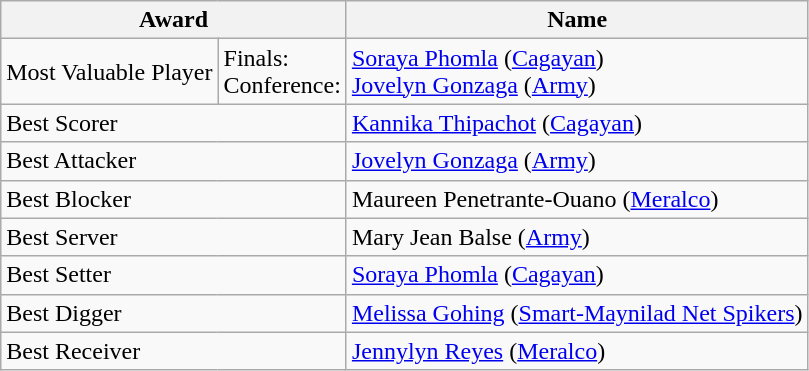<table class="wikitable">
<tr>
<th colspan="2">Award</th>
<th>Name</th>
</tr>
<tr>
<td>Most Valuable Player</td>
<td>Finals:<br>Conference:</td>
<td> <a href='#'>Soraya Phomla</a> (<a href='#'>Cagayan</a>)<br>  <a href='#'>Jovelyn Gonzaga</a> (<a href='#'>Army</a>)</td>
</tr>
<tr>
<td colspan="2">Best Scorer</td>
<td> <a href='#'>Kannika Thipachot</a> (<a href='#'>Cagayan</a>)</td>
</tr>
<tr>
<td colspan="2">Best Attacker</td>
<td> <a href='#'>Jovelyn Gonzaga</a> (<a href='#'>Army</a>)</td>
</tr>
<tr>
<td colspan="2">Best Blocker</td>
<td> Maureen Penetrante-Ouano (<a href='#'>Meralco</a>)</td>
</tr>
<tr>
<td colspan="2">Best Server</td>
<td> Mary Jean Balse (<a href='#'>Army</a>)</td>
</tr>
<tr>
<td colspan="2">Best Setter</td>
<td> <a href='#'>Soraya Phomla</a> (<a href='#'>Cagayan</a>)</td>
</tr>
<tr>
<td colspan="2">Best Digger</td>
<td> <a href='#'>Melissa Gohing</a> (<a href='#'>Smart-Maynilad Net Spikers</a>)</td>
</tr>
<tr>
<td colspan="2">Best Receiver</td>
<td> <a href='#'>Jennylyn Reyes</a> (<a href='#'>Meralco</a>)</td>
</tr>
</table>
